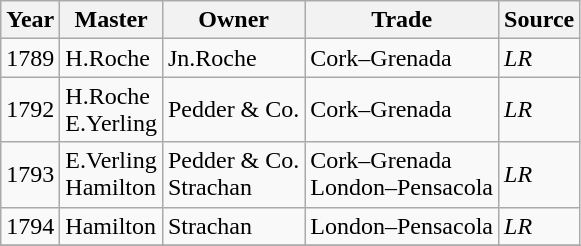<table class=" wikitable">
<tr>
<th>Year</th>
<th>Master</th>
<th>Owner</th>
<th>Trade</th>
<th>Source</th>
</tr>
<tr>
<td>1789</td>
<td>H.Roche</td>
<td>Jn.Roche</td>
<td>Cork–Grenada</td>
<td><em>LR</em></td>
</tr>
<tr>
<td>1792</td>
<td>H.Roche<br>E.Yerling</td>
<td>Pedder & Co.</td>
<td>Cork–Grenada</td>
<td><em>LR</em></td>
</tr>
<tr>
<td>1793</td>
<td>E.Verling<br>Hamilton</td>
<td>Pedder & Co.<br>Strachan</td>
<td>Cork–Grenada<br>London–Pensacola</td>
<td><em>LR</em></td>
</tr>
<tr>
<td>1794</td>
<td>Hamilton</td>
<td>Strachan</td>
<td>London–Pensacola</td>
<td><em>LR</em></td>
</tr>
<tr>
</tr>
</table>
